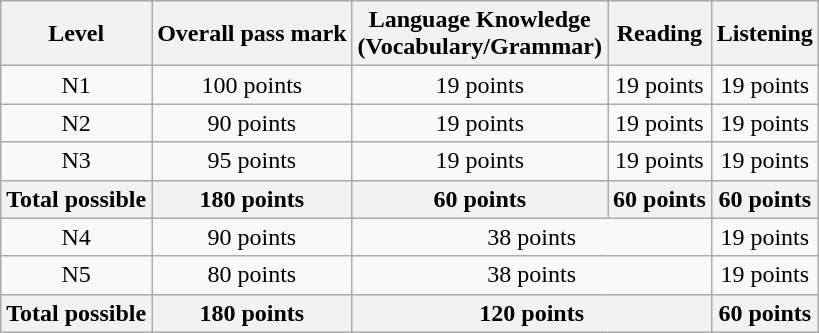<table class="wikitable">
<tr>
<th>Level</th>
<th>Overall pass mark</th>
<th>Language Knowledge<br>(Vocabulary/Grammar)</th>
<th>Reading</th>
<th>Listening</th>
</tr>
<tr style="text-align:center;">
<td>N1</td>
<td>100 points</td>
<td>19 points</td>
<td>19 points</td>
<td>19 points</td>
</tr>
<tr style="text-align:center;">
<td>N2</td>
<td>90 points</td>
<td>19 points</td>
<td>19 points</td>
<td>19 points</td>
</tr>
<tr style="text-align:center;">
<td>N3</td>
<td>95 points</td>
<td>19 points</td>
<td>19 points</td>
<td>19 points</td>
</tr>
<tr>
<th>Total possible</th>
<th>180 points</th>
<th>60 points</th>
<th>60 points</th>
<th>60 points</th>
</tr>
<tr style="text-align:center;">
<td>N4</td>
<td>90 points</td>
<td colspan="2">38 points</td>
<td>19 points</td>
</tr>
<tr style="text-align:center;">
<td>N5</td>
<td>80 points</td>
<td colspan="2">38 points</td>
<td>19 points</td>
</tr>
<tr>
<th>Total possible</th>
<th>180 points</th>
<th colspan="2">120 points</th>
<th>60 points</th>
</tr>
</table>
